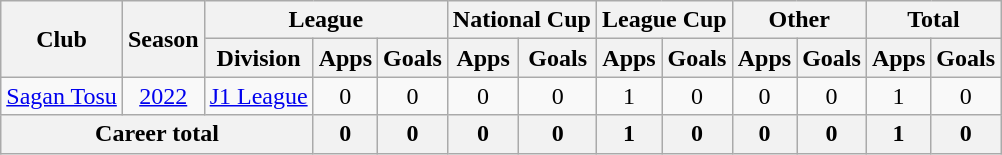<table class="wikitable" style="text-align: center">
<tr>
<th rowspan="2">Club</th>
<th rowspan="2">Season</th>
<th colspan="3">League</th>
<th colspan="2">National Cup</th>
<th colspan="2">League Cup</th>
<th colspan="2">Other</th>
<th colspan="2">Total</th>
</tr>
<tr>
<th>Division</th>
<th>Apps</th>
<th>Goals</th>
<th>Apps</th>
<th>Goals</th>
<th>Apps</th>
<th>Goals</th>
<th>Apps</th>
<th>Goals</th>
<th>Apps</th>
<th>Goals</th>
</tr>
<tr>
<td><a href='#'>Sagan Tosu</a></td>
<td><a href='#'>2022</a></td>
<td><a href='#'>J1 League</a></td>
<td>0</td>
<td>0</td>
<td>0</td>
<td>0</td>
<td>1</td>
<td>0</td>
<td>0</td>
<td>0</td>
<td>1</td>
<td>0</td>
</tr>
<tr>
<th colspan=3>Career total</th>
<th>0</th>
<th>0</th>
<th>0</th>
<th>0</th>
<th>1</th>
<th>0</th>
<th>0</th>
<th>0</th>
<th>1</th>
<th>0</th>
</tr>
</table>
